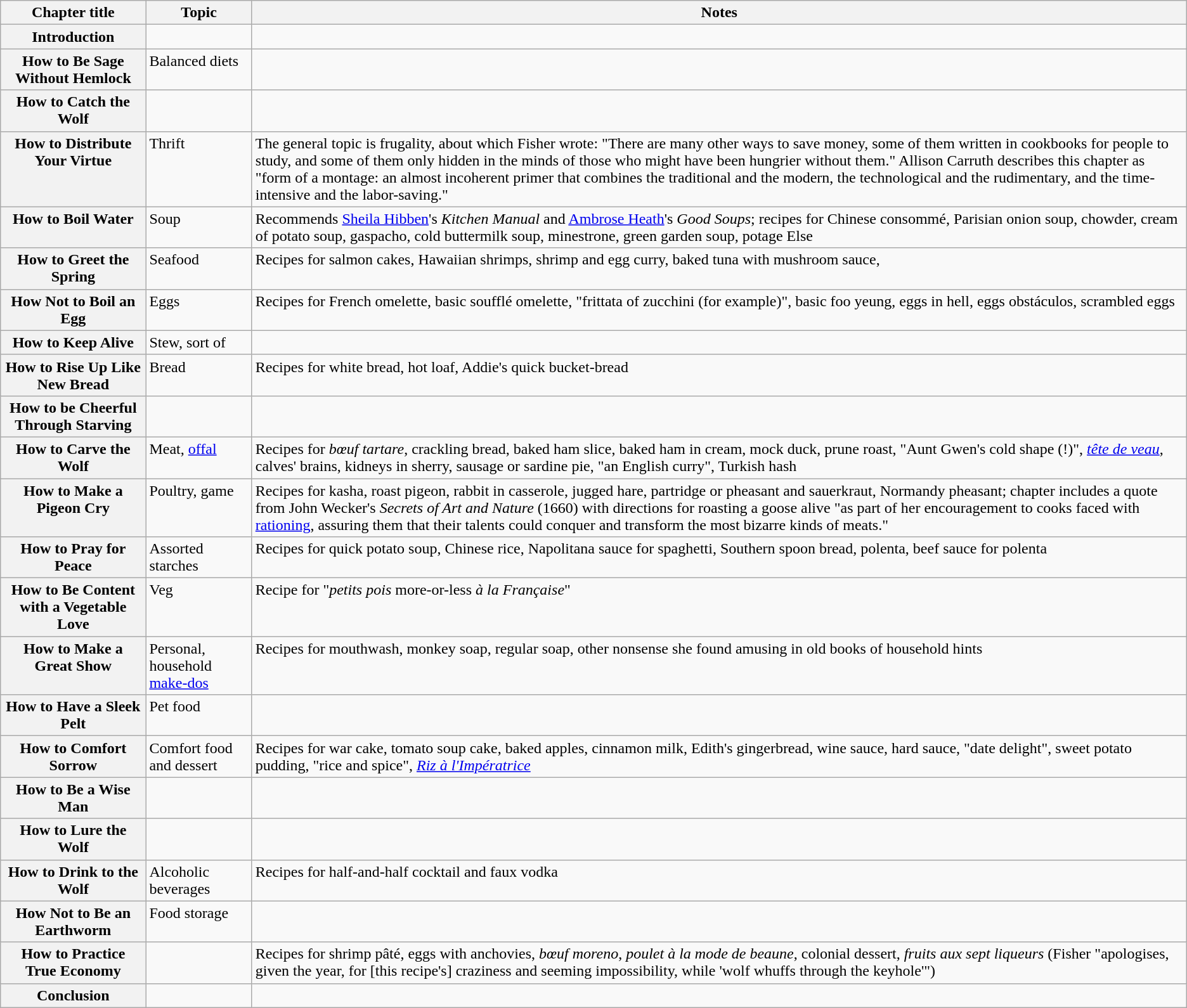<table class="wikitable sortable">
<tr>
<th>Chapter title</th>
<th>Topic</th>
<th>Notes</th>
</tr>
<tr valign="top">
<th scope=row>Introduction</th>
<td></td>
<td></td>
</tr>
<tr valign="top">
<th scope=row>How to Be Sage Without Hemlock</th>
<td>Balanced diets</td>
<td></td>
</tr>
<tr valign="top">
<th scope=row>How to Catch the Wolf</th>
<td></td>
<td></td>
</tr>
<tr valign="top">
<th scope=row>How to Distribute Your Virtue</th>
<td>Thrift</td>
<td>The general topic is frugality, about which Fisher wrote: "There are many other ways to save money, some of them written in cookbooks for people to study, and some of them only hidden in the minds of those who might have been hungrier without them." Allison Carruth describes this chapter as "form of a montage: an almost incoherent primer that combines the traditional and the modern, the technological and the rudimentary, and the time-intensive and the labor-saving."</td>
</tr>
<tr valign="top">
<th scope=row>How to Boil Water</th>
<td>Soup</td>
<td>Recommends <a href='#'>Sheila Hibben</a>'s <em>Kitchen Manual</em> and <a href='#'>Ambrose Heath</a>'s <em>Good Soups</em>; recipes for Chinese consommé, Parisian onion soup, chowder, cream of potato soup, gaspacho, cold buttermilk soup, minestrone, green garden soup, potage Else</td>
</tr>
<tr valign="top">
<th scope=row>How to Greet the Spring</th>
<td>Seafood</td>
<td>Recipes for salmon cakes,  Hawaiian shrimps, shrimp and egg curry, baked tuna with mushroom sauce,</td>
</tr>
<tr valign="top">
<th scope=row>How Not to Boil an Egg</th>
<td>Eggs</td>
<td>Recipes for French omelette, basic soufflé omelette, "frittata of zucchini (for example)", basic foo yeung, eggs in hell, eggs obstáculos, scrambled eggs</td>
</tr>
<tr valign="top">
<th scope=row>How to Keep Alive</th>
<td>Stew, sort of</td>
<td></td>
</tr>
<tr valign="top">
<th scope=row>How to Rise Up Like New Bread</th>
<td>Bread</td>
<td>Recipes for white bread, hot loaf, Addie's quick bucket-bread</td>
</tr>
<tr valign="top">
<th scope=row>How to be Cheerful Through Starving</th>
<td></td>
<td></td>
</tr>
<tr valign="top">
<th scope=row>How to Carve the Wolf</th>
<td>Meat, <a href='#'>offal</a></td>
<td>Recipes for <em>bœuf tartare</em>, crackling bread, baked ham slice, baked ham in cream, mock duck, prune roast, "Aunt Gwen's cold shape (!)", <em><a href='#'>tête de veau</a></em>, calves' brains, kidneys in sherry, sausage or sardine pie, "an English curry", Turkish hash</td>
</tr>
<tr valign="top">
<th scope=row>How to Make a Pigeon Cry</th>
<td>Poultry, game</td>
<td>Recipes for kasha, roast pigeon, rabbit in casserole, jugged hare, partridge or pheasant and sauerkraut, Normandy pheasant; chapter includes a quote from John Wecker's <em>Secrets of Art and Nature</em> (1660) with directions for roasting a goose alive "as part of her encouragement to cooks faced with <a href='#'>rationing</a>, assuring them that their talents could conquer and transform the most bizarre kinds of meats."</td>
</tr>
<tr valign="top">
<th scope=row>How to Pray for Peace</th>
<td>Assorted starches</td>
<td>Recipes for quick potato soup, Chinese rice, Napolitana sauce for spaghetti, Southern spoon bread, polenta, beef sauce for polenta</td>
</tr>
<tr valign="top">
<th scope=row>How to Be Content with a Vegetable Love</th>
<td>Veg</td>
<td>Recipe for "<em>petits pois</em> more-or-less <em>à la Française</em>"</td>
</tr>
<tr valign="top">
<th scope=row>How to Make a Great Show</th>
<td>Personal, household <a href='#'>make-dos</a></td>
<td>Recipes for mouthwash, monkey soap, regular soap, other nonsense she found amusing in old books of household hints</td>
</tr>
<tr valign="top">
<th scope=row>How to Have a Sleek Pelt</th>
<td>Pet food</td>
<td></td>
</tr>
<tr valign="top">
<th scope=row>How to Comfort Sorrow</th>
<td>Comfort food and dessert</td>
<td>Recipes for war cake, tomato soup cake, baked apples, cinnamon milk, Edith's gingerbread, wine sauce, hard sauce, "date delight", sweet potato pudding, "rice and spice", <a href='#'><em>Riz à l'Impératrice</em></a></td>
</tr>
<tr valign="top">
<th scope=row>How to Be a Wise Man</th>
<td></td>
<td></td>
</tr>
<tr valign="top">
<th scope=row>How to Lure the Wolf</th>
<td></td>
<td></td>
</tr>
<tr valign="top">
<th scope=row>How to Drink to the Wolf</th>
<td>Alcoholic beverages</td>
<td>Recipes for half-and-half cocktail and faux vodka</td>
</tr>
<tr valign="top">
<th scope=row>How Not to Be an Earthworm</th>
<td>Food storage</td>
<td></td>
</tr>
<tr valign="top">
<th scope=row>How to Practice True Economy</th>
<td></td>
<td>Recipes for shrimp pâté, eggs with anchovies, <em>bœuf moreno</em>, <em>poulet à la mode de beaune</em>, colonial dessert, <em>fruits aux sept liqueurs</em> (Fisher "apologises, given the year, for [this recipe's] craziness and seeming impossibility, while 'wolf whuffs through the keyhole'")</td>
</tr>
<tr valign="top">
<th scope=row>Conclusion</th>
<td></td>
<td></td>
</tr>
</table>
